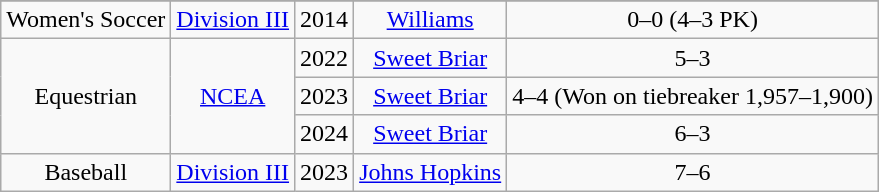<table class="wikitable">
<tr>
</tr>
<tr align="center">
<td rowspan="1">Women's Soccer</td>
<td rowspan="1"><a href='#'>Division III</a></td>
<td>2014</td>
<td><a href='#'>Williams</a></td>
<td>0–0 (4–3 PK)</td>
</tr>
<tr align="center">
<td rowspan="3">Equestrian</td>
<td rowspan="3"><a href='#'>NCEA</a></td>
<td>2022</td>
<td><a href='#'>Sweet Briar</a></td>
<td>5–3</td>
</tr>
<tr align="center">
<td>2023</td>
<td><a href='#'>Sweet Briar</a></td>
<td>4–4 (Won on tiebreaker 1,957–1,900)</td>
</tr>
<tr align="center">
<td>2024</td>
<td><a href='#'>Sweet Briar</a></td>
<td>6–3</td>
</tr>
<tr align="center">
<td rowspan="1">Baseball</td>
<td rowspan="1"><a href='#'>Division III</a></td>
<td>2023</td>
<td><a href='#'>Johns Hopkins</a></td>
<td>7–6</td>
</tr>
</table>
